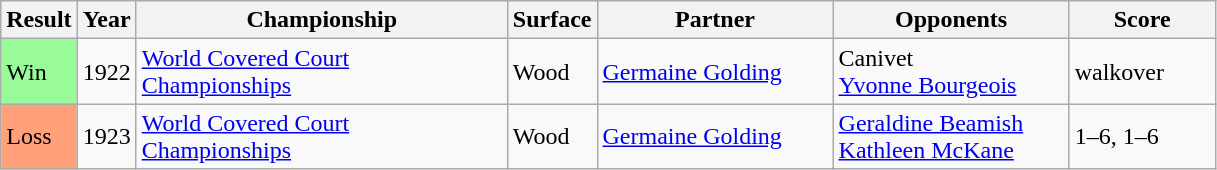<table class="sortable wikitable">
<tr>
<th style="width:40px">Result</th>
<th style="width:30px">Year</th>
<th style="width:240px">Championship</th>
<th style="width:50px">Surface</th>
<th style="width:150px">Partner</th>
<th style="width:150px">Opponents</th>
<th style="width:90px" class="unsortable">Score</th>
</tr>
<tr>
<td style="background:#98fb98;">Win</td>
<td>1922</td>
<td><a href='#'>World Covered Court Championships</a></td>
<td>Wood</td>
<td> <a href='#'>Germaine Golding</a></td>
<td> Canivet <br> <a href='#'>Yvonne Bourgeois</a></td>
<td>walkover</td>
</tr>
<tr>
<td style="background:#ffa07a;">Loss</td>
<td>1923</td>
<td><a href='#'>World Covered Court Championships</a></td>
<td>Wood</td>
<td> <a href='#'>Germaine Golding</a></td>
<td> <a href='#'>Geraldine Beamish</a> <br>  <a href='#'>Kathleen McKane</a></td>
<td>1–6, 1–6</td>
</tr>
</table>
